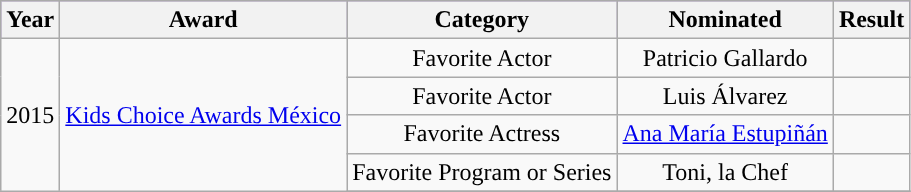<table class="wikitable plainrowheaders" style="text-align:center;">
<tr style="background:#96c;">
<th scope="col">Year</th>
<th scope="col">Award</th>
<th scope="col">Category</th>
<th scope="col">Nominated</th>
<th scope="col">Result</th>
</tr>
<tr>
<td scope="row" rowspan="5">2015</td>
<td rowspan="5"><a href='#'>Kids Choice Awards México</a></td>
<td scope="row">Favorite Actor</td>
<td rowspan="1">Patricio Gallardo</td>
<td></td>
</tr>
<tr>
<td scope="row">Favorite Actor</td>
<td rowspan="1">Luis Álvarez</td>
<td></td>
</tr>
<tr>
<td scope="row">Favorite Actress</td>
<td rowspan="1"><a href='#'>Ana María Estupiñán</a></td>
<td></td>
</tr>
<tr>
<td scope="row">Favorite Program or Series</td>
<td rowspan="1">Toni, la Chef</td>
<td></td>
</tr>
<tr>
</tr>
</table>
